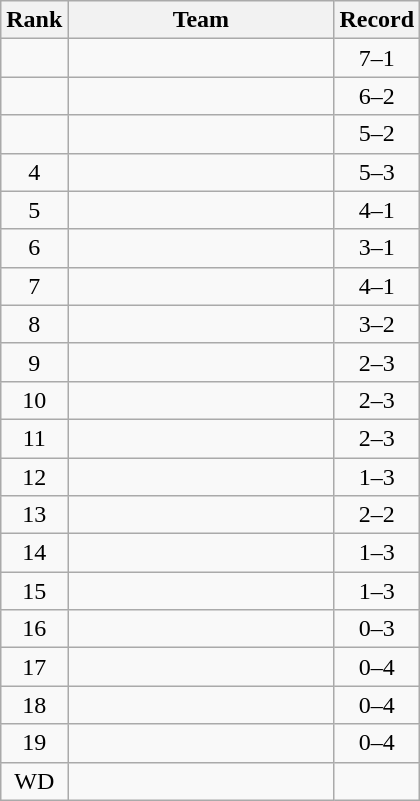<table class="wikitable" style="text-align: center;">
<tr>
<th>Rank</th>
<th width=170>Team</th>
<th>Record</th>
</tr>
<tr>
<td></td>
<td align=left></td>
<td>7–1</td>
</tr>
<tr>
<td></td>
<td align=left></td>
<td>6–2</td>
</tr>
<tr>
<td></td>
<td align=left></td>
<td>5–2</td>
</tr>
<tr>
<td>4</td>
<td align=left></td>
<td>5–3</td>
</tr>
<tr>
<td>5</td>
<td align=left></td>
<td>4–1</td>
</tr>
<tr>
<td>6</td>
<td align=left></td>
<td>3–1</td>
</tr>
<tr>
<td>7</td>
<td align=left></td>
<td>4–1</td>
</tr>
<tr>
<td>8</td>
<td align=left></td>
<td>3–2</td>
</tr>
<tr>
<td>9</td>
<td align=left></td>
<td>2–3</td>
</tr>
<tr>
<td>10</td>
<td align=left></td>
<td>2–3</td>
</tr>
<tr>
<td>11</td>
<td align=left></td>
<td>2–3</td>
</tr>
<tr>
<td>12</td>
<td align=left></td>
<td>1–3</td>
</tr>
<tr>
<td>13</td>
<td align=left></td>
<td>2–2</td>
</tr>
<tr>
<td>14</td>
<td align=left></td>
<td>1–3</td>
</tr>
<tr>
<td>15</td>
<td align=left></td>
<td>1–3</td>
</tr>
<tr>
<td>16</td>
<td align=left></td>
<td>0–3</td>
</tr>
<tr>
<td>17</td>
<td align=left></td>
<td>0–4</td>
</tr>
<tr>
<td>18</td>
<td align=left></td>
<td>0–4</td>
</tr>
<tr>
<td>19</td>
<td align=left></td>
<td>0–4</td>
</tr>
<tr>
<td>WD</td>
<td align=left></td>
<td></td>
</tr>
</table>
